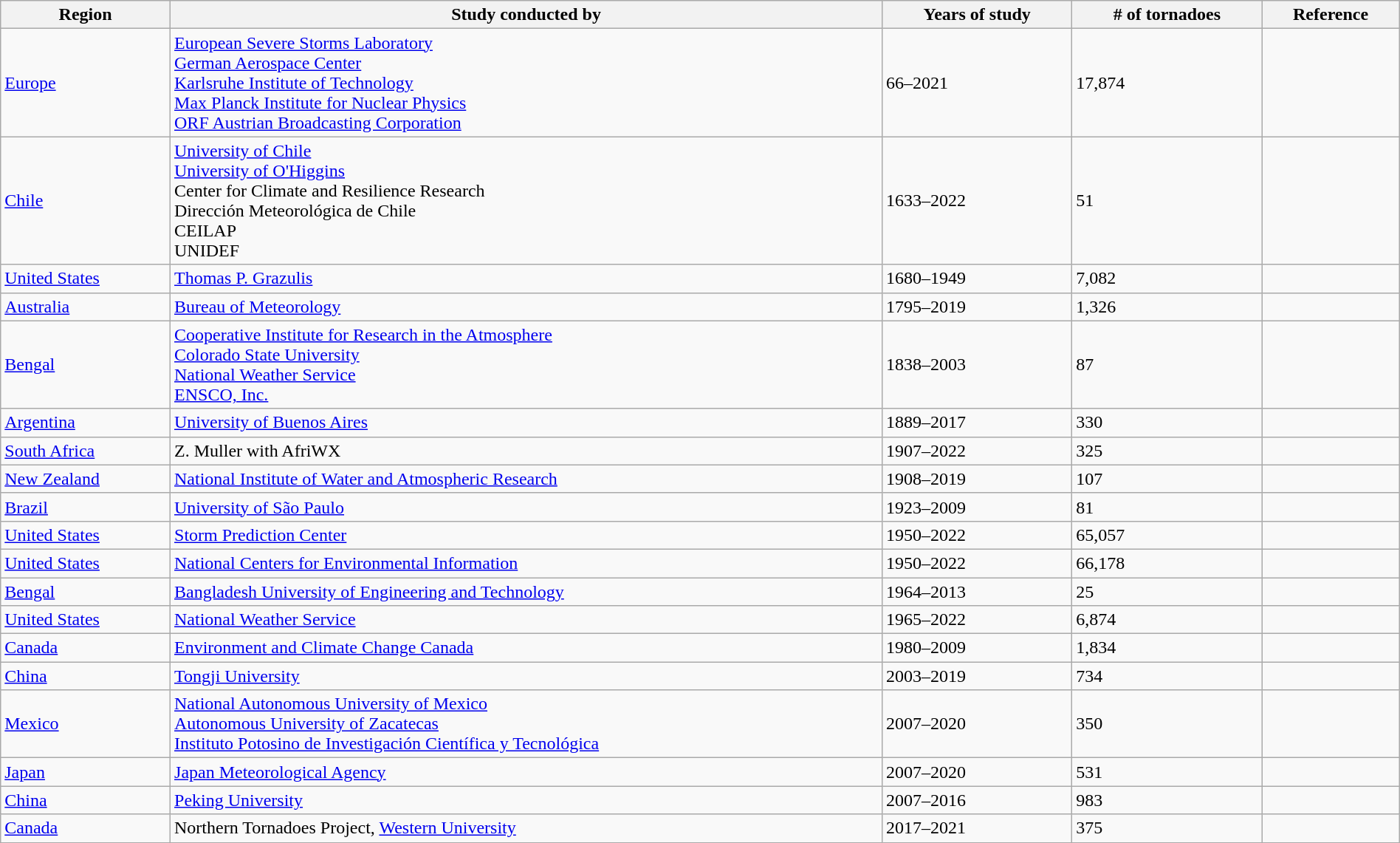<table class="wikitable sortable" style="width:100%;">
<tr>
<th scope="col" align="center">Region</th>
<th scope="col" align="center">Study conducted by</th>
<th scope="col" align="center">Years of study</th>
<th scope="col" align="center"># of tornadoes</th>
<th scope="col" align="center">Reference</th>
</tr>
<tr>
<td><a href='#'>Europe</a></td>
<td><a href='#'>European Severe Storms Laboratory</a><br><a href='#'>German Aerospace Center</a><br><a href='#'>Karlsruhe Institute of Technology</a><br><a href='#'>Max Planck Institute for Nuclear Physics</a><br><a href='#'>ORF Austrian Broadcasting Corporation</a></td>
<td>66–2021</td>
<td>17,874</td>
<td></td>
</tr>
<tr>
<td><a href='#'>Chile</a></td>
<td><a href='#'>University of Chile</a><br><a href='#'>University of O'Higgins</a><br>Center for Climate and Resilience Research<br>Dirección Meteorológica de Chile<br>CEILAP<br>UNIDEF</td>
<td>1633–2022</td>
<td>51</td>
<td></td>
</tr>
<tr>
<td><a href='#'>United States</a></td>
<td><a href='#'>Thomas P. Grazulis</a></td>
<td>1680–1949</td>
<td>7,082</td>
<td></td>
</tr>
<tr>
<td><a href='#'>Australia</a></td>
<td><a href='#'>Bureau of Meteorology</a></td>
<td>1795–2019</td>
<td>1,326</td>
<td></td>
</tr>
<tr>
<td><a href='#'>Bengal</a></td>
<td><a href='#'>Cooperative Institute for Research in the Atmosphere</a><br><a href='#'>Colorado State University</a><br><a href='#'>National Weather Service</a><br><a href='#'>ENSCO, Inc.</a></td>
<td>1838–2003</td>
<td>87</td>
<td></td>
</tr>
<tr>
<td><a href='#'>Argentina</a></td>
<td><a href='#'>University of Buenos Aires</a></td>
<td>1889–2017</td>
<td>330</td>
<td></td>
</tr>
<tr>
<td><a href='#'>South Africa</a></td>
<td>Z. Muller with AfriWX</td>
<td>1907–2022</td>
<td>325</td>
<td></td>
</tr>
<tr>
<td><a href='#'>New Zealand</a></td>
<td><a href='#'>National Institute of Water and Atmospheric Research</a></td>
<td>1908–2019</td>
<td>107</td>
<td></td>
</tr>
<tr>
<td><a href='#'>Brazil</a></td>
<td><a href='#'>University of São Paulo</a></td>
<td>1923–2009</td>
<td>81</td>
<td></td>
</tr>
<tr>
<td><a href='#'>United States</a></td>
<td><a href='#'>Storm Prediction Center</a></td>
<td>1950–2022</td>
<td>65,057</td>
<td></td>
</tr>
<tr>
<td><a href='#'>United States</a></td>
<td><a href='#'>National Centers for Environmental Information</a></td>
<td>1950–2022</td>
<td>66,178</td>
<td></td>
</tr>
<tr>
<td><a href='#'>Bengal</a></td>
<td><a href='#'>Bangladesh University of Engineering and Technology</a></td>
<td>1964–2013</td>
<td>25</td>
<td></td>
</tr>
<tr>
<td><a href='#'>United States</a></td>
<td><a href='#'>National Weather Service</a></td>
<td>1965–2022</td>
<td>6,874</td>
<td></td>
</tr>
<tr>
<td><a href='#'>Canada</a></td>
<td><a href='#'>Environment and Climate Change Canada</a></td>
<td>1980–2009</td>
<td>1,834</td>
<td></td>
</tr>
<tr>
<td><a href='#'>China</a></td>
<td><a href='#'>Tongji University</a></td>
<td>2003–2019</td>
<td>734</td>
<td></td>
</tr>
<tr>
<td><a href='#'>Mexico</a></td>
<td><a href='#'>National Autonomous University of Mexico</a><br><a href='#'>Autonomous University of Zacatecas</a><br><a href='#'>Instituto Potosino de Investigación Científica y Tecnológica</a></td>
<td>2007–2020</td>
<td>350</td>
<td></td>
</tr>
<tr>
<td><a href='#'>Japan</a></td>
<td><a href='#'>Japan Meteorological Agency</a></td>
<td>2007–2020</td>
<td>531</td>
<td></td>
</tr>
<tr>
<td><a href='#'>China</a></td>
<td><a href='#'>Peking University</a></td>
<td>2007–2016</td>
<td>983</td>
<td></td>
</tr>
<tr>
<td><a href='#'>Canada</a></td>
<td>Northern Tornadoes Project, <a href='#'>Western University</a></td>
<td>2017–2021</td>
<td>375</td>
<td></td>
</tr>
</table>
